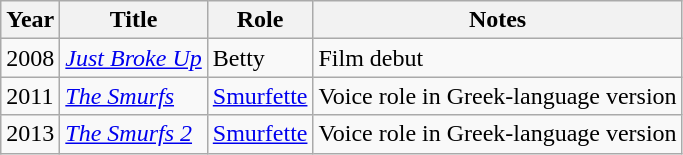<table class="wikitable sortable">
<tr>
<th>Year</th>
<th>Title</th>
<th>Role</th>
<th>Notes</th>
</tr>
<tr>
<td>2008</td>
<td><em><a href='#'>Just Broke Up</a></em></td>
<td>Betty</td>
<td>Film debut</td>
</tr>
<tr>
<td>2011</td>
<td><a href='#'><em>The Smurfs</em></a></td>
<td><a href='#'>Smurfette</a></td>
<td>Voice role in Greek-language version</td>
</tr>
<tr>
<td>2013</td>
<td><em><a href='#'>The Smurfs 2</a></em></td>
<td><a href='#'>Smurfette</a></td>
<td>Voice role in Greek-language version</td>
</tr>
</table>
